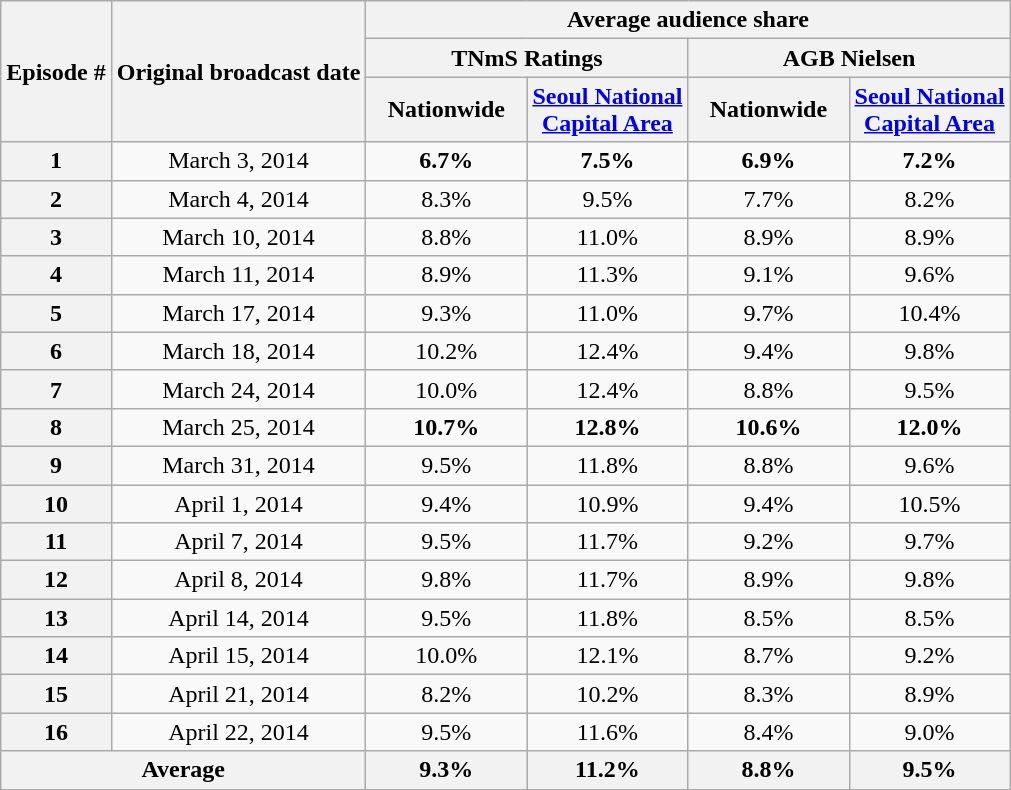<table class=wikitable style="text-align:center">
<tr>
<th rowspan="3">Episode #</th>
<th rowspan="3">Original broadcast date</th>
<th colspan="4">Average audience share</th>
</tr>
<tr>
<th colspan="2">TNmS Ratings</th>
<th colspan="2">AGB Nielsen</th>
</tr>
<tr>
<th width=100>Nationwide</th>
<th width=100><a href='#'>Seoul National Capital Area</a></th>
<th width=100>Nationwide</th>
<th width=100><a href='#'>Seoul National Capital Area</a></th>
</tr>
<tr>
<th>1</th>
<td>March 3, 2014</td>
<td><span><strong>6.7%</strong></span></td>
<td><span><strong>7.5%</strong></span></td>
<td><span><strong>6.9%</strong></span></td>
<td><span><strong>7.2%</strong></span></td>
</tr>
<tr>
<th>2</th>
<td>March 4, 2014</td>
<td>8.3%</td>
<td>9.5%</td>
<td>7.7%</td>
<td>8.2%</td>
</tr>
<tr>
<th>3</th>
<td>March 10, 2014</td>
<td>8.8%</td>
<td>11.0%</td>
<td>8.9%</td>
<td>8.9%</td>
</tr>
<tr>
<th>4</th>
<td>March 11, 2014</td>
<td>8.9%</td>
<td>11.3%</td>
<td>9.1%</td>
<td>9.6%</td>
</tr>
<tr>
<th>5</th>
<td>March 17, 2014</td>
<td>9.3%</td>
<td>11.0%</td>
<td>9.7%</td>
<td>10.4%</td>
</tr>
<tr>
<th>6</th>
<td>March 18, 2014</td>
<td>10.2%</td>
<td>12.4%</td>
<td>9.4%</td>
<td>9.8%</td>
</tr>
<tr>
<th>7</th>
<td>March 24, 2014</td>
<td>10.0%</td>
<td>12.4%</td>
<td>8.8%</td>
<td>9.5%</td>
</tr>
<tr>
<th>8</th>
<td>March 25, 2014</td>
<td><span><strong>10.7%</strong></span></td>
<td><span><strong>12.8%</strong></span></td>
<td><span><strong>10.6%</strong></span></td>
<td><span><strong>12.0%</strong></span></td>
</tr>
<tr>
<th>9</th>
<td>March 31, 2014</td>
<td>9.5%</td>
<td>11.8%</td>
<td>8.8%</td>
<td>9.6%</td>
</tr>
<tr>
<th>10</th>
<td>April 1, 2014</td>
<td>9.4%</td>
<td>10.9%</td>
<td>9.4%</td>
<td>10.5%</td>
</tr>
<tr>
<th>11</th>
<td>April 7, 2014</td>
<td>9.5%</td>
<td>11.7%</td>
<td>9.2%</td>
<td>9.7%</td>
</tr>
<tr>
<th>12</th>
<td>April 8, 2014</td>
<td>9.8%</td>
<td>11.7%</td>
<td>8.9%</td>
<td>9.8%</td>
</tr>
<tr>
<th>13</th>
<td>April 14, 2014</td>
<td>9.5%</td>
<td>11.8%</td>
<td>8.5%</td>
<td>8.5%</td>
</tr>
<tr>
<th>14</th>
<td>April 15, 2014</td>
<td>10.0%</td>
<td>12.1%</td>
<td>8.7%</td>
<td>9.2%</td>
</tr>
<tr>
<th>15</th>
<td>April 21, 2014</td>
<td>8.2%</td>
<td>10.2%</td>
<td>8.3%</td>
<td>8.9%</td>
</tr>
<tr>
<th>16</th>
<td>April 22, 2014</td>
<td>9.5%</td>
<td>11.6%</td>
<td>8.4%</td>
<td>9.0%</td>
</tr>
<tr>
<th colspan=2>Average</th>
<th>9.3%</th>
<th>11.2%</th>
<th>8.8%</th>
<th>9.5%</th>
</tr>
</table>
